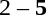<table style="text-align:center">
<tr>
<th width=223></th>
<th width=100></th>
<th width=223></th>
</tr>
<tr>
<td align=right></td>
<td></td>
<td align=left></td>
</tr>
<tr>
<td align=right></td>
<td>2 – <strong>5</strong></td>
<td align=left></td>
</tr>
</table>
